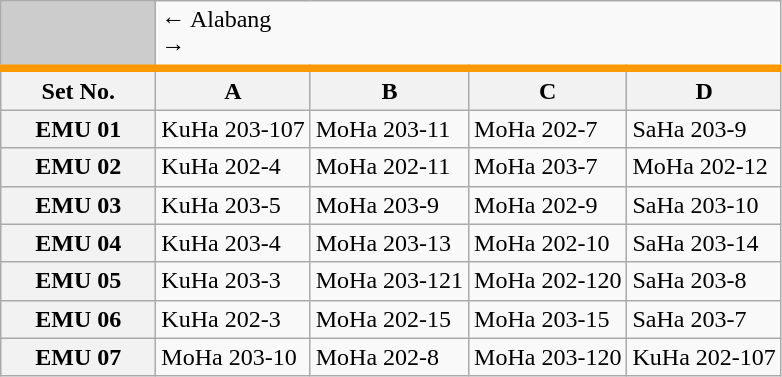<table class="wikitable">
<tr>
<td style="background-color:#ccc; width:6em;"> </td>
<td colspan="4"><div>← Alabang</div><div> →</div></td>
</tr>
<tr style="border-top:solid 5px #ff9900;">
<th>Set No.</th>
<th>A</th>
<th>B</th>
<th>C</th>
<th>D</th>
</tr>
<tr>
<th>EMU 01</th>
<td>KuHa 203-107</td>
<td>MoHa 203-11</td>
<td>MoHa 202-7</td>
<td>SaHa 203-9</td>
</tr>
<tr>
<th>EMU 02</th>
<td>KuHa 202-4</td>
<td>MoHa 202-11</td>
<td>MoHa 203-7</td>
<td>MoHa 202-12</td>
</tr>
<tr>
<th>EMU 03</th>
<td>KuHa 203-5</td>
<td>MoHa 203-9</td>
<td>MoHa 202-9</td>
<td>SaHa 203-10</td>
</tr>
<tr>
<th>EMU 04</th>
<td>KuHa 203-4</td>
<td>MoHa 203-13</td>
<td>MoHa 202-10</td>
<td>SaHa 203-14</td>
</tr>
<tr>
<th>EMU 05</th>
<td>KuHa 203-3</td>
<td>MoHa 203-121</td>
<td>MoHa 202-120</td>
<td>SaHa 203-8</td>
</tr>
<tr>
<th>EMU 06</th>
<td>KuHa 202-3</td>
<td>MoHa 202-15</td>
<td>MoHa 203-15</td>
<td>SaHa 203-7</td>
</tr>
<tr>
<th>EMU 07</th>
<td>MoHa 203-10</td>
<td>MoHa 202-8</td>
<td>MoHa 203-120</td>
<td>KuHa 202-107</td>
</tr>
</table>
